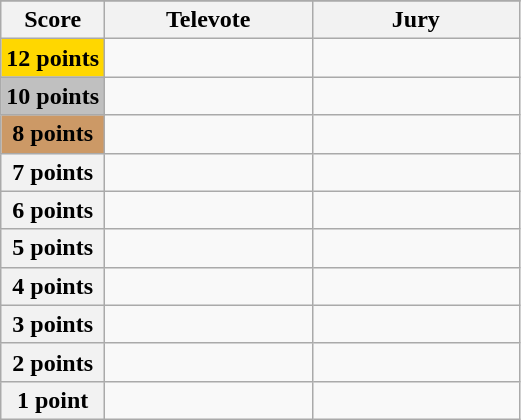<table class="wikitable">
<tr>
</tr>
<tr>
<th scope="col" width="20%">Score</th>
<th scope="col" width="40%">Televote</th>
<th scope="col" width="40%">Jury</th>
</tr>
<tr>
<th scope="row" style="background:gold">12 points</th>
<td></td>
<td></td>
</tr>
<tr>
<th scope="row" style="background:silver">10 points</th>
<td></td>
<td></td>
</tr>
<tr>
<th scope="row" style="background:#CC9966">8 points</th>
<td></td>
<td></td>
</tr>
<tr>
<th scope="row">7 points</th>
<td></td>
<td></td>
</tr>
<tr>
<th scope="row">6 points</th>
<td></td>
<td></td>
</tr>
<tr>
<th scope="row">5 points</th>
<td></td>
<td></td>
</tr>
<tr>
<th scope="row">4 points</th>
<td></td>
<td></td>
</tr>
<tr>
<th scope="row">3 points</th>
<td></td>
<td></td>
</tr>
<tr>
<th scope="row">2 points</th>
<td></td>
<td></td>
</tr>
<tr>
<th scope="row">1 point</th>
<td></td>
<td></td>
</tr>
</table>
